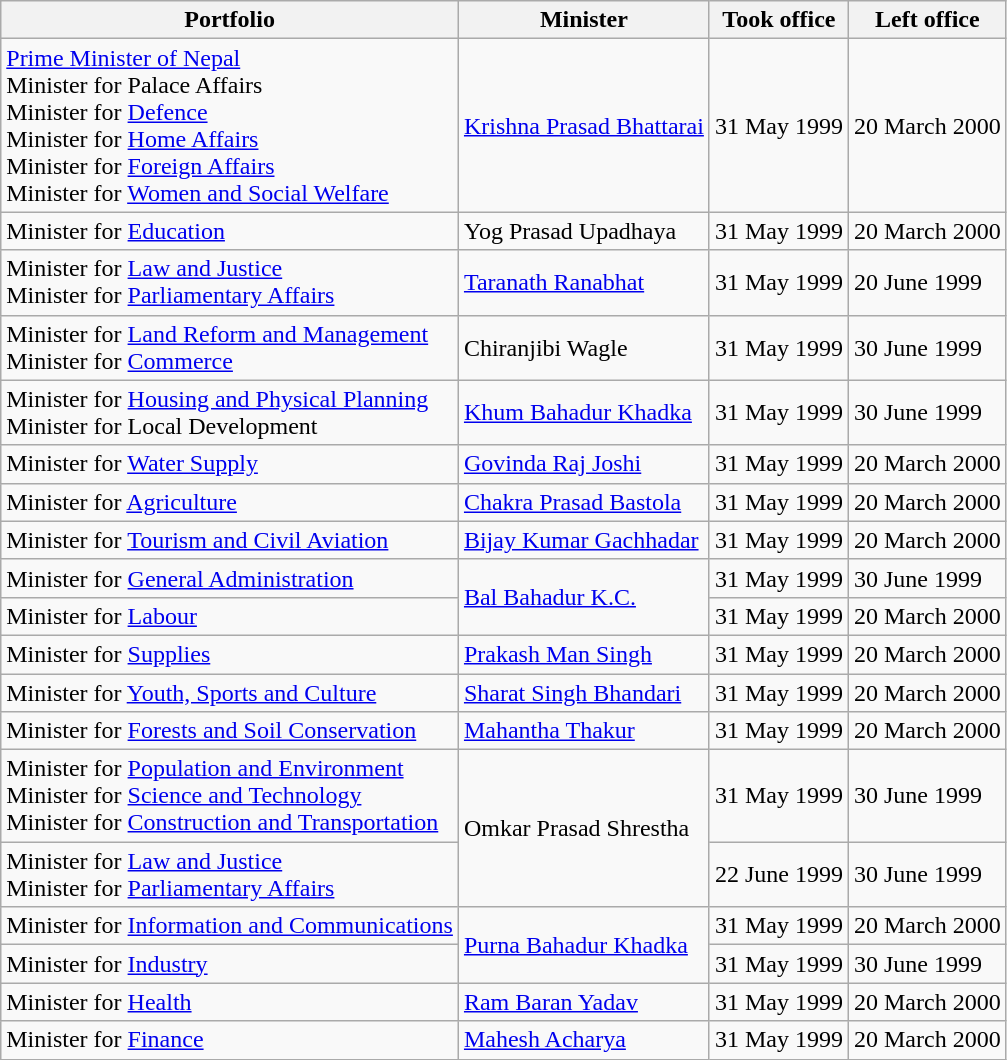<table class="wikitable">
<tr>
<th>Portfolio</th>
<th>Minister</th>
<th>Took office</th>
<th>Left office</th>
</tr>
<tr>
<td><a href='#'>Prime Minister of Nepal</a><br>Minister for Palace Affairs<br>Minister for <a href='#'>Defence</a><br>Minister for <a href='#'>Home Affairs</a><br>Minister for <a href='#'>Foreign Affairs</a><br>Minister for <a href='#'>Women and Social Welfare</a></td>
<td><a href='#'>Krishna Prasad Bhattarai</a></td>
<td>31 May 1999</td>
<td>20 March 2000</td>
</tr>
<tr>
<td>Minister for <a href='#'>Education</a></td>
<td>Yog Prasad Upadhaya</td>
<td>31 May 1999</td>
<td>20 March 2000</td>
</tr>
<tr>
<td>Minister for <a href='#'>Law and Justice</a><br>Minister for <a href='#'>Parliamentary Affairs</a></td>
<td><a href='#'>Taranath Ranabhat</a></td>
<td>31 May 1999</td>
<td>20 June 1999</td>
</tr>
<tr>
<td>Minister for <a href='#'>Land Reform and Management</a><br>Minister for <a href='#'>Commerce</a></td>
<td>Chiranjibi Wagle</td>
<td>31 May 1999</td>
<td>30 June 1999</td>
</tr>
<tr>
<td>Minister for <a href='#'>Housing and Physical Planning</a><br>Minister for Local Development</td>
<td><a href='#'>Khum Bahadur Khadka</a></td>
<td>31 May 1999</td>
<td>30 June 1999</td>
</tr>
<tr>
<td>Minister for <a href='#'>Water Supply</a></td>
<td><a href='#'>Govinda Raj Joshi</a></td>
<td>31 May 1999</td>
<td>20 March 2000</td>
</tr>
<tr>
<td>Minister for <a href='#'>Agriculture</a></td>
<td><a href='#'>Chakra Prasad Bastola</a></td>
<td>31 May 1999</td>
<td>20 March 2000</td>
</tr>
<tr>
<td>Minister for <a href='#'>Tourism and Civil Aviation</a></td>
<td><a href='#'>Bijay Kumar Gachhadar</a></td>
<td>31 May 1999</td>
<td>20 March 2000</td>
</tr>
<tr>
<td>Minister for <a href='#'>General Administration</a></td>
<td rowspan="2"><a href='#'>Bal Bahadur K.C.</a></td>
<td>31 May 1999</td>
<td>30 June 1999</td>
</tr>
<tr>
<td>Minister for <a href='#'>Labour</a></td>
<td>31 May 1999</td>
<td>20 March 2000</td>
</tr>
<tr>
<td>Minister for <a href='#'>Supplies</a></td>
<td><a href='#'>Prakash Man Singh</a></td>
<td>31 May 1999</td>
<td>20 March 2000</td>
</tr>
<tr>
<td>Minister for <a href='#'>Youth, Sports and Culture</a></td>
<td><a href='#'>Sharat Singh Bhandari</a></td>
<td>31 May 1999</td>
<td>20 March 2000</td>
</tr>
<tr>
<td>Minister for <a href='#'>Forests and Soil Conservation</a></td>
<td><a href='#'>Mahantha Thakur</a></td>
<td>31 May 1999</td>
<td>20 March 2000</td>
</tr>
<tr>
<td>Minister for <a href='#'>Population and Environment</a><br>Minister for <a href='#'>Science and Technology</a><br>Minister for <a href='#'>Construction and Transportation</a></td>
<td rowspan="2">Omkar Prasad Shrestha</td>
<td>31 May 1999</td>
<td>30 June 1999</td>
</tr>
<tr>
<td>Minister for <a href='#'>Law and Justice</a><br>Minister for <a href='#'>Parliamentary Affairs</a></td>
<td>22 June 1999</td>
<td>30 June 1999</td>
</tr>
<tr>
<td>Minister for <a href='#'>Information and Communications</a></td>
<td rowspan="2"><a href='#'>Purna Bahadur Khadka</a></td>
<td>31 May 1999</td>
<td>20 March 2000</td>
</tr>
<tr>
<td>Minister for <a href='#'>Industry</a></td>
<td>31 May 1999</td>
<td>30 June 1999</td>
</tr>
<tr>
<td>Minister for <a href='#'>Health</a></td>
<td><a href='#'>Ram Baran Yadav</a></td>
<td>31 May 1999</td>
<td>20 March 2000</td>
</tr>
<tr>
<td>Minister for <a href='#'>Finance</a></td>
<td><a href='#'>Mahesh Acharya</a></td>
<td>31 May 1999</td>
<td>20 March 2000</td>
</tr>
</table>
